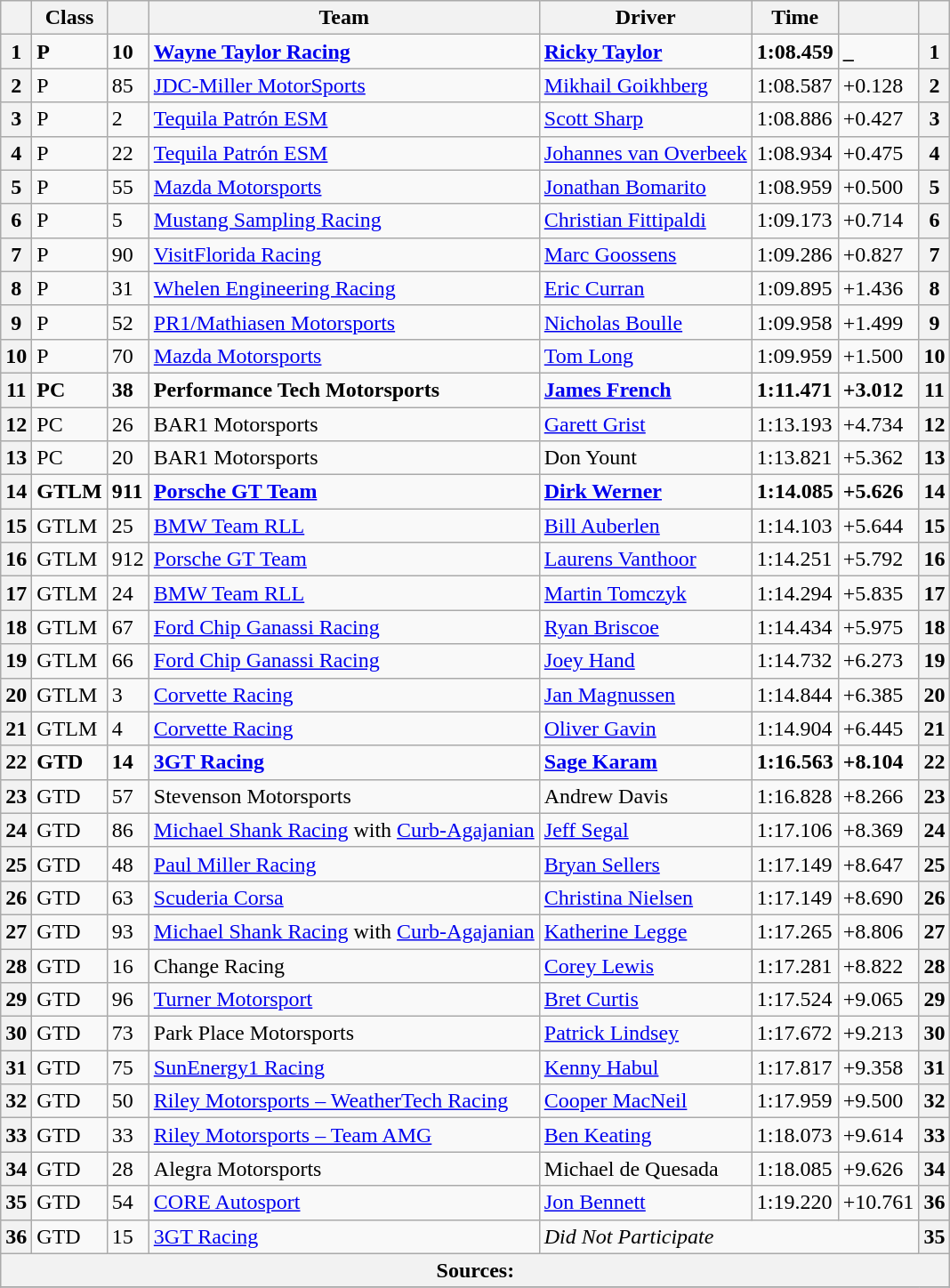<table class="wikitable">
<tr>
<th scope="col"></th>
<th scope="col">Class</th>
<th scope="col"></th>
<th scope="col">Team</th>
<th scope="col">Driver</th>
<th scope="col">Time</th>
<th scope="col"></th>
<th scope="col"></th>
</tr>
<tr style="font-weight:bold">
<th>1</th>
<td>P</td>
<td>10</td>
<td> <a href='#'>Wayne Taylor Racing</a></td>
<td> <a href='#'>Ricky Taylor</a></td>
<td>1:08.459</td>
<td><strong>_</strong></td>
<th>1</th>
</tr>
<tr>
<th>2</th>
<td>P</td>
<td>85</td>
<td> <a href='#'>JDC-Miller MotorSports</a></td>
<td> <a href='#'>Mikhail Goikhberg</a></td>
<td>1:08.587</td>
<td>+0.128</td>
<th>2</th>
</tr>
<tr>
<th>3</th>
<td>P</td>
<td>2</td>
<td> <a href='#'>Tequila Patrón ESM</a></td>
<td> <a href='#'>Scott Sharp</a></td>
<td>1:08.886</td>
<td>+0.427</td>
<th>3</th>
</tr>
<tr>
<th>4</th>
<td>P</td>
<td>22</td>
<td> <a href='#'>Tequila Patrón ESM</a></td>
<td> <a href='#'>Johannes van Overbeek</a></td>
<td>1:08.934</td>
<td>+0.475</td>
<th>4</th>
</tr>
<tr>
<th>5</th>
<td>P</td>
<td>55</td>
<td> <a href='#'>Mazda Motorsports</a></td>
<td> <a href='#'>Jonathan Bomarito</a></td>
<td>1:08.959</td>
<td>+0.500</td>
<th>5</th>
</tr>
<tr>
<th>6</th>
<td>P</td>
<td>5</td>
<td> <a href='#'>Mustang Sampling Racing</a></td>
<td> <a href='#'>Christian Fittipaldi</a></td>
<td>1:09.173</td>
<td>+0.714</td>
<th>6</th>
</tr>
<tr>
<th>7</th>
<td>P</td>
<td>90</td>
<td> <a href='#'>VisitFlorida Racing</a></td>
<td> <a href='#'>Marc Goossens</a></td>
<td>1:09.286</td>
<td>+0.827</td>
<th>7</th>
</tr>
<tr>
<th>8</th>
<td>P</td>
<td>31</td>
<td> <a href='#'>Whelen Engineering Racing</a></td>
<td> <a href='#'>Eric Curran</a></td>
<td>1:09.895</td>
<td>+1.436</td>
<th>8</th>
</tr>
<tr>
<th>9</th>
<td>P</td>
<td>52</td>
<td> <a href='#'>PR1/Mathiasen Motorsports</a></td>
<td> <a href='#'>Nicholas Boulle</a></td>
<td>1:09.958</td>
<td>+1.499</td>
<th>9</th>
</tr>
<tr>
<th>10</th>
<td>P</td>
<td>70</td>
<td> <a href='#'>Mazda Motorsports</a></td>
<td> <a href='#'>Tom Long</a></td>
<td>1:09.959</td>
<td>+1.500</td>
<th>10</th>
</tr>
<tr style="font-weight:bold">
<th>11</th>
<td>PC</td>
<td>38</td>
<td><strong> Performance Tech Motorsports</strong></td>
<td><strong> <a href='#'>James French</a></strong></td>
<td>1:11.471</td>
<td>+3.012</td>
<th>11</th>
</tr>
<tr>
<th>12</th>
<td>PC</td>
<td>26</td>
<td> BAR1 Motorsports</td>
<td> <a href='#'>Garett Grist</a></td>
<td>1:13.193</td>
<td>+4.734</td>
<th>12</th>
</tr>
<tr>
<th>13</th>
<td>PC</td>
<td>20</td>
<td> BAR1 Motorsports</td>
<td> Don Yount</td>
<td>1:13.821</td>
<td>+5.362</td>
<th>13</th>
</tr>
<tr style="font-weight:bold">
<th>14</th>
<td>GTLM</td>
<td>911</td>
<td> <a href='#'>Porsche GT Team</a></td>
<td> <a href='#'>Dirk Werner</a></td>
<td>1:14.085</td>
<td>+5.626</td>
<th>14</th>
</tr>
<tr>
<th>15</th>
<td>GTLM</td>
<td>25</td>
<td> <a href='#'>BMW Team RLL</a></td>
<td> <a href='#'>Bill Auberlen</a></td>
<td>1:14.103</td>
<td>+5.644</td>
<th>15</th>
</tr>
<tr>
<th>16</th>
<td>GTLM</td>
<td>912</td>
<td> <a href='#'>Porsche GT Team</a></td>
<td> <a href='#'>Laurens Vanthoor</a></td>
<td>1:14.251</td>
<td>+5.792</td>
<th>16</th>
</tr>
<tr>
<th>17</th>
<td>GTLM</td>
<td>24</td>
<td> <a href='#'>BMW Team RLL</a></td>
<td> <a href='#'>Martin Tomczyk</a></td>
<td>1:14.294</td>
<td>+5.835</td>
<th>17</th>
</tr>
<tr>
<th>18</th>
<td>GTLM</td>
<td>67</td>
<td> <a href='#'>Ford Chip Ganassi Racing</a></td>
<td> <a href='#'>Ryan Briscoe</a></td>
<td>1:14.434</td>
<td>+5.975</td>
<th>18</th>
</tr>
<tr>
<th>19</th>
<td>GTLM</td>
<td>66</td>
<td> <a href='#'>Ford Chip Ganassi Racing</a></td>
<td> <a href='#'>Joey Hand</a></td>
<td>1:14.732</td>
<td>+6.273</td>
<th>19</th>
</tr>
<tr>
<th>20</th>
<td>GTLM</td>
<td>3</td>
<td> <a href='#'>Corvette Racing</a></td>
<td> <a href='#'>Jan Magnussen</a></td>
<td>1:14.844</td>
<td>+6.385</td>
<th>20</th>
</tr>
<tr>
<th>21</th>
<td>GTLM</td>
<td>4</td>
<td> <a href='#'>Corvette Racing</a></td>
<td> <a href='#'>Oliver Gavin</a></td>
<td>1:14.904</td>
<td>+6.445</td>
<th>21</th>
</tr>
<tr style="font-weight:bold">
<th>22</th>
<td>GTD</td>
<td>14</td>
<td> <a href='#'>3GT Racing</a></td>
<td> <a href='#'>Sage Karam</a></td>
<td>1:16.563</td>
<td>+8.104</td>
<th>22</th>
</tr>
<tr>
<th>23</th>
<td>GTD</td>
<td>57</td>
<td> Stevenson Motorsports</td>
<td> Andrew Davis</td>
<td>1:16.828</td>
<td>+8.266</td>
<th>23</th>
</tr>
<tr>
<th>24</th>
<td>GTD</td>
<td>86</td>
<td> <a href='#'>Michael Shank Racing</a> with <a href='#'>Curb-Agajanian</a></td>
<td> <a href='#'>Jeff Segal</a></td>
<td>1:17.106</td>
<td>+8.369</td>
<th>24</th>
</tr>
<tr>
<th>25</th>
<td>GTD</td>
<td>48</td>
<td> <a href='#'>Paul Miller Racing</a></td>
<td> <a href='#'>Bryan Sellers</a></td>
<td>1:17.149</td>
<td>+8.647</td>
<th>25</th>
</tr>
<tr>
<th>26</th>
<td>GTD</td>
<td>63</td>
<td> <a href='#'>Scuderia Corsa</a></td>
<td> <a href='#'>Christina Nielsen</a></td>
<td>1:17.149</td>
<td>+8.690</td>
<th>26</th>
</tr>
<tr>
<th>27</th>
<td>GTD</td>
<td>93</td>
<td> <a href='#'>Michael Shank Racing</a> with <a href='#'>Curb-Agajanian</a></td>
<td> <a href='#'>Katherine Legge</a></td>
<td>1:17.265</td>
<td>+8.806</td>
<th>27</th>
</tr>
<tr>
<th>28</th>
<td>GTD</td>
<td>16</td>
<td> Change Racing</td>
<td> <a href='#'>Corey Lewis</a></td>
<td>1:17.281</td>
<td>+8.822</td>
<th>28</th>
</tr>
<tr>
<th>29</th>
<td>GTD</td>
<td>96</td>
<td> <a href='#'>Turner Motorsport</a></td>
<td> <a href='#'>Bret Curtis</a></td>
<td>1:17.524</td>
<td>+9.065</td>
<th>29</th>
</tr>
<tr>
<th>30</th>
<td>GTD</td>
<td>73</td>
<td> Park Place Motorsports</td>
<td> <a href='#'>Patrick Lindsey</a></td>
<td>1:17.672</td>
<td>+9.213</td>
<th>30</th>
</tr>
<tr>
<th>31</th>
<td>GTD</td>
<td>75</td>
<td> <a href='#'>SunEnergy1 Racing</a></td>
<td> <a href='#'>Kenny Habul</a></td>
<td>1:17.817</td>
<td>+9.358</td>
<th>31</th>
</tr>
<tr>
<th>32</th>
<td>GTD</td>
<td>50</td>
<td> <a href='#'>Riley Motorsports – WeatherTech Racing</a></td>
<td> <a href='#'>Cooper MacNeil</a></td>
<td>1:17.959</td>
<td>+9.500</td>
<th>32</th>
</tr>
<tr>
<th>33</th>
<td>GTD</td>
<td>33</td>
<td> <a href='#'>Riley Motorsports – Team AMG</a></td>
<td> <a href='#'>Ben Keating</a></td>
<td>1:18.073</td>
<td>+9.614</td>
<th>33</th>
</tr>
<tr>
<th>34</th>
<td>GTD</td>
<td>28</td>
<td> Alegra Motorsports</td>
<td> Michael de Quesada</td>
<td>1:18.085</td>
<td>+9.626</td>
<th>34</th>
</tr>
<tr>
<th>35</th>
<td>GTD</td>
<td>54</td>
<td> <a href='#'>CORE Autosport</a></td>
<td> <a href='#'>Jon Bennett</a></td>
<td>1:19.220</td>
<td>+10.761</td>
<th>36</th>
</tr>
<tr>
<th>36</th>
<td>GTD</td>
<td>15</td>
<td> <a href='#'>3GT Racing</a></td>
<td colspan="3"><em>Did Not Participate</em></td>
<th>35</th>
</tr>
<tr>
<th colspan="8">Sources:</th>
</tr>
<tr>
</tr>
</table>
